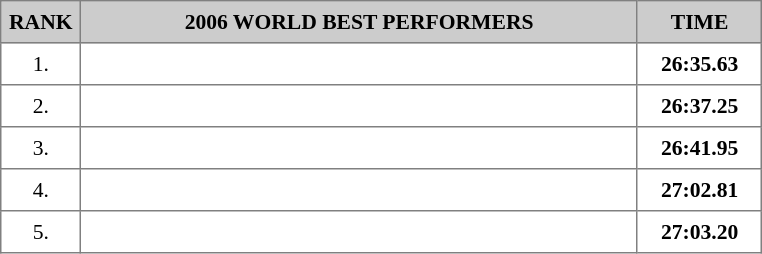<table border="1" cellspacing="2" cellpadding="5" style="border-collapse: collapse; font-size: 90%;">
<tr style="background:#ccc;">
<th>RANK</th>
<th style="text-align:center; width:25em;">2006 WORLD BEST PERFORMERS</th>
<th style="text-align:center; width:5em;">TIME</th>
</tr>
<tr>
<td style="text-align:center;">1.</td>
<td></td>
<td style="text-align:center;"><strong>26:35.63</strong></td>
</tr>
<tr>
<td style="text-align:center;">2.</td>
<td></td>
<td style="text-align:center;"><strong>26:37.25</strong></td>
</tr>
<tr>
<td style="text-align:center;">3.</td>
<td></td>
<td style="text-align:center;"><strong>26:41.95</strong></td>
</tr>
<tr>
<td style="text-align:center;">4.</td>
<td></td>
<td style="text-align:center;"><strong>27:02.81</strong></td>
</tr>
<tr>
<td style="text-align:center;">5.</td>
<td></td>
<td style="text-align:center;"><strong>27:03.20</strong></td>
</tr>
</table>
